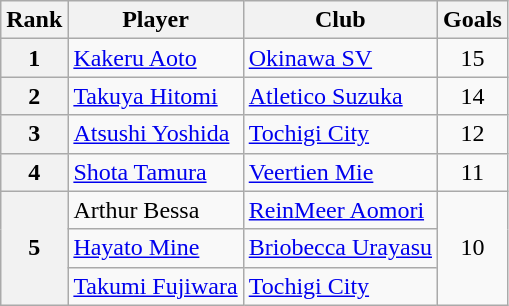<table class="wikitable" style="text-align:center">
<tr>
<th>Rank</th>
<th>Player</th>
<th>Club</th>
<th>Goals</th>
</tr>
<tr>
<th>1</th>
<td align="left"> <a href='#'>Kakeru Aoto</a></td>
<td align="left"><a href='#'>Okinawa SV</a></td>
<td>15</td>
</tr>
<tr>
<th>2</th>
<td align="left"> <a href='#'>Takuya Hitomi</a></td>
<td align="left"><a href='#'>Atletico Suzuka</a></td>
<td>14</td>
</tr>
<tr>
<th>3</th>
<td align="left"> <a href='#'>Atsushi Yoshida</a></td>
<td align="left"><a href='#'>Tochigi City</a></td>
<td>12</td>
</tr>
<tr>
<th>4</th>
<td align="left"> <a href='#'>Shota Tamura</a></td>
<td align="left"><a href='#'>Veertien Mie</a></td>
<td>11</td>
</tr>
<tr>
<th rowspan="3">5</th>
<td align="left"> Arthur Bessa</td>
<td align="left"><a href='#'>ReinMeer Aomori</a></td>
<td rowspan="3">10</td>
</tr>
<tr>
<td align="left"> <a href='#'>Hayato Mine</a></td>
<td align="left"><a href='#'>Briobecca Urayasu</a></td>
</tr>
<tr>
<td align="left"> <a href='#'>Takumi Fujiwara</a></td>
<td align="left"><a href='#'>Tochigi City</a></td>
</tr>
</table>
